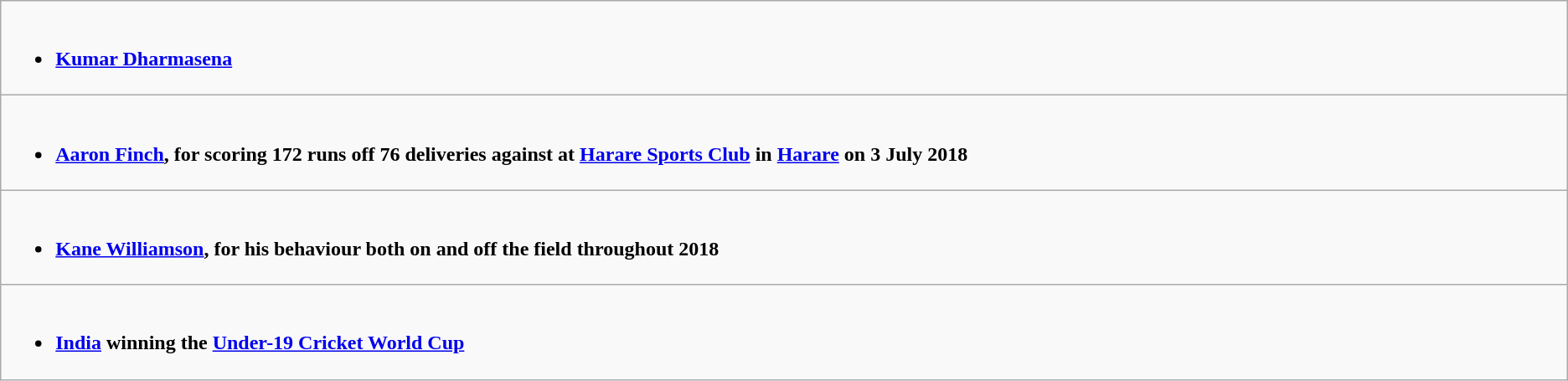<table class="wikitable">
<tr>
<td valign="top" width="50%"><br><ul><li><strong> <a href='#'>Kumar Dharmasena</a></strong></li></ul></td>
</tr>
<tr>
<td valign="top" width="50%"><br><ul><li><strong> <a href='#'>Aaron Finch</a>, for scoring 172 runs off 76 deliveries against  at <a href='#'>Harare Sports Club</a> in <a href='#'>Harare</a> on 3 July 2018</strong></li></ul></td>
</tr>
<tr>
<td valign="top" width="50%"><br><ul><li><strong> <a href='#'>Kane Williamson</a>, for his behaviour both on and off the field throughout 2018</strong></li></ul></td>
</tr>
<tr>
<td valign="top" width="50%"><br><ul><li><strong> <a href='#'>India</a> winning the <a href='#'>Under-19 Cricket World Cup</a></strong></li></ul></td>
</tr>
</table>
